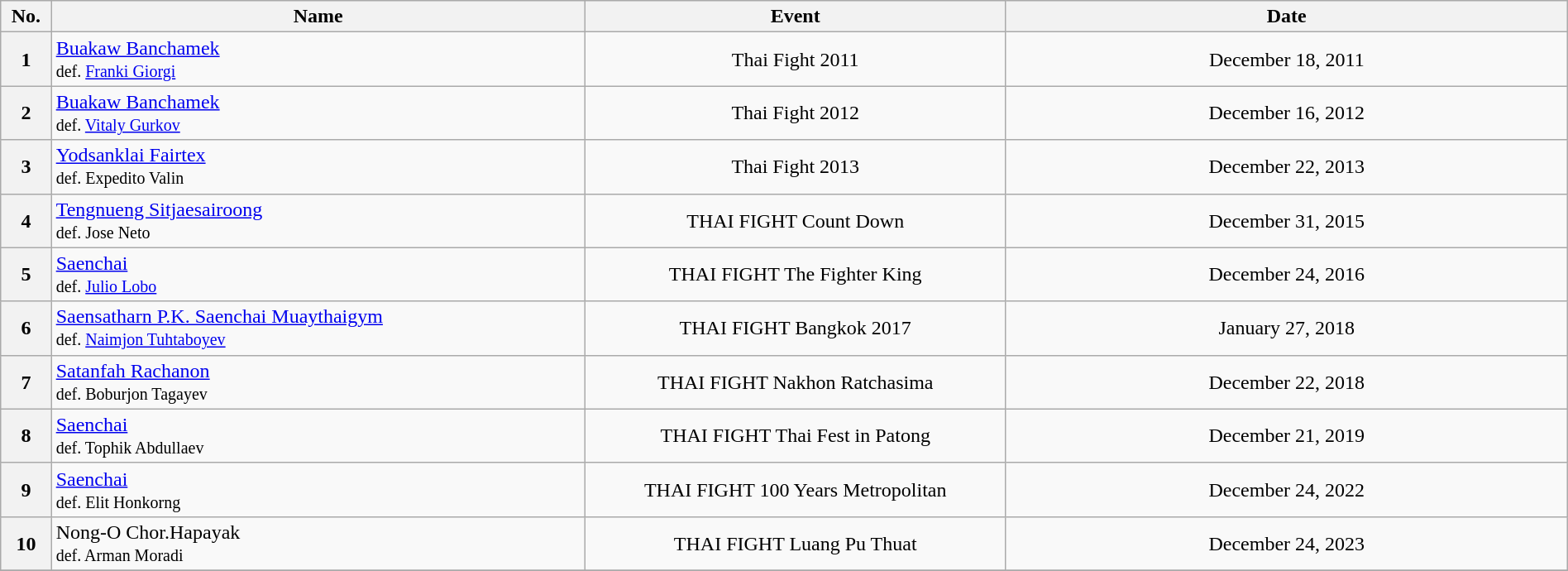<table class="wikitable" width=100%>
<tr>
<th width=1%>No.</th>
<th width=19%>Name</th>
<th width=15%>Event</th>
<th width=20%>Date</th>
</tr>
<tr>
<th>1</th>
<td align=left> <a href='#'>Buakaw Banchamek</a> <br><small>def. <a href='#'>Franki Giorgi</a></small></td>
<td align=center>Thai Fight 2011<br></td>
<td align=center>December 18, 2011</td>
</tr>
<tr>
<th>2</th>
<td align=left> <a href='#'>Buakaw Banchamek</a> <br><small>def. <a href='#'>Vitaly Gurkov</a></small></td>
<td align=center>Thai Fight 2012<br></td>
<td align=center>December 16, 2012</td>
</tr>
<tr>
<th>3</th>
<td align=left> <a href='#'>Yodsanklai Fairtex</a>  <br><small>def. Expedito Valin</small></td>
<td align=center>Thai Fight 2013<br></td>
<td align=center>December 22, 2013</td>
</tr>
<tr>
<th>4</th>
<td align=left> <a href='#'>Tengnueng Sitjaesairoong</a> <br><small>def. Jose Neto</small></td>
<td align=center>THAI FIGHT Count Down<br></td>
<td align=center>December 31, 2015</td>
</tr>
<tr>
<th>5</th>
<td align=left> <a href='#'>Saenchai</a> <br><small>def. <a href='#'>Julio Lobo</a></small></td>
<td align=center>THAI FIGHT The Fighter King<br></td>
<td align=center>December 24, 2016</td>
</tr>
<tr>
<th>6</th>
<td align=left> <a href='#'>Saensatharn P.K. Saenchai Muaythaigym</a> <br><small>def. <a href='#'>Naimjon Tuhtaboyev</a></small></td>
<td align=center>THAI FIGHT Bangkok 2017<br></td>
<td align=center>January 27, 2018</td>
</tr>
<tr>
<th>7</th>
<td align=left> <a href='#'>Satanfah Rachanon</a> <br><small>def. Boburjon Tagayev</small></td>
<td align=center>THAI FIGHT Nakhon Ratchasima<br></td>
<td align=center>December 22, 2018</td>
</tr>
<tr>
<th>8</th>
<td align=left> <a href='#'>Saenchai</a> <br><small>def. Tophik Abdullaev</small></td>
<td align=center>THAI FIGHT Thai Fest in Patong<br></td>
<td align=center>December 21, 2019</td>
</tr>
<tr>
<th>9</th>
<td align=left> <a href='#'>Saenchai</a> <br><small>def. Elit Honkorng</small></td>
<td align=center>THAI FIGHT 100 Years Metropolitan<br></td>
<td align=center>December 24, 2022</td>
</tr>
<tr>
<th>10</th>
<td align=left> Nong-O Chor.Hapayak <br><small>def. Arman Moradi</small></td>
<td align=center>THAI FIGHT Luang Pu Thuat<br></td>
<td align=center>December 24, 2023</td>
</tr>
<tr>
</tr>
</table>
